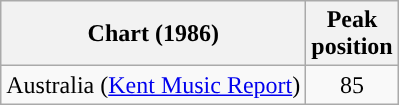<table class="wikitable">
<tr>
<th scope="col">Chart (1986)</th>
<th>Peak<br>position</th>
</tr>
<tr>
<td>Australia (<a href='#'>Kent Music Report</a>)</td>
<td style="text-align:center;">85</td>
</tr>
</table>
